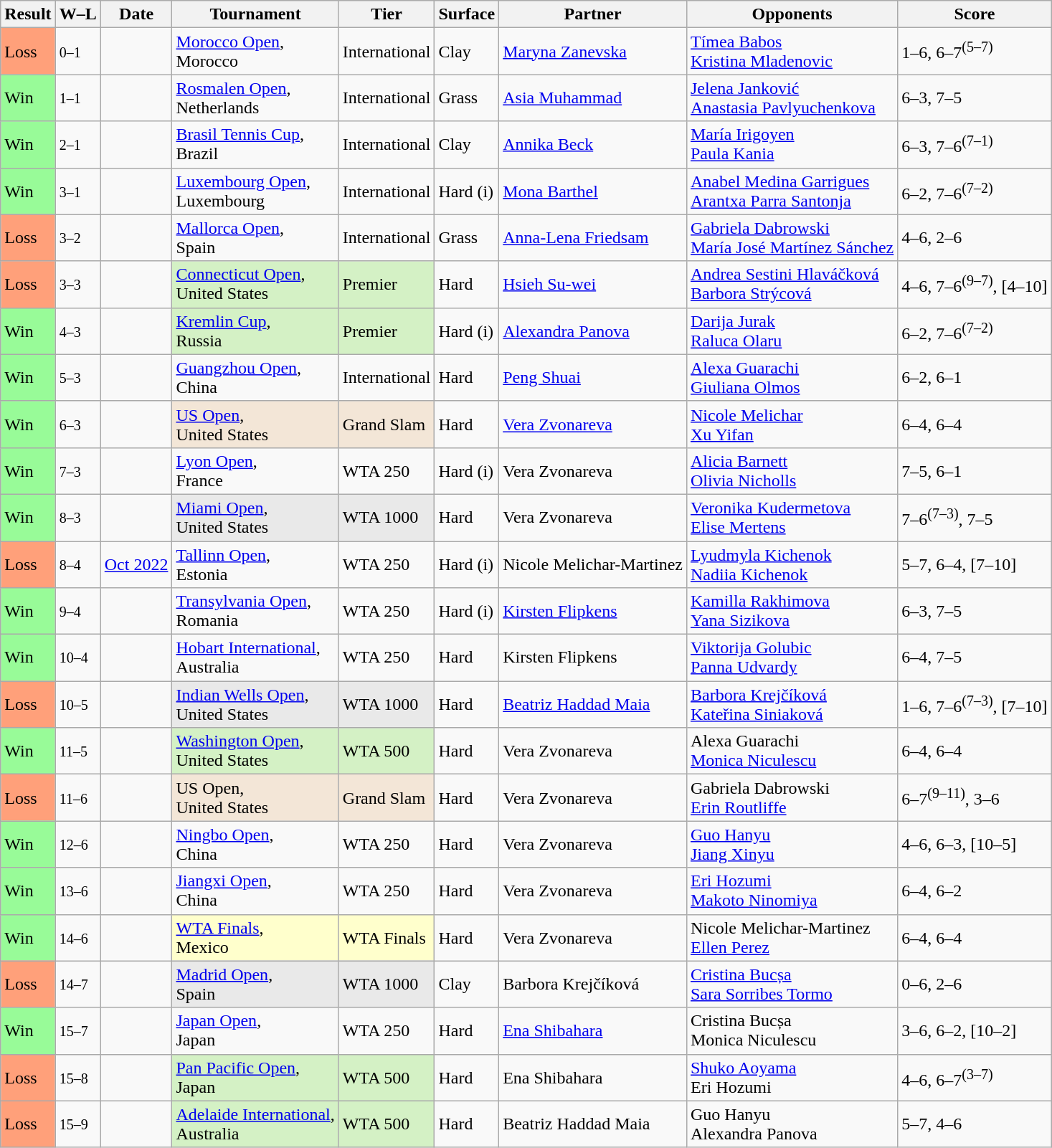<table class="sortable wikitable nowrap">
<tr>
<th>Result</th>
<th class="unsortable">W–L</th>
<th>Date</th>
<th>Tournament</th>
<th>Tier</th>
<th>Surface</th>
<th>Partner</th>
<th>Opponents</th>
<th class="unsortable">Score</th>
</tr>
<tr>
<td bgcolor=ffa07a>Loss</td>
<td><small>0–1</small></td>
<td><a href='#'></a></td>
<td><a href='#'>Morocco Open</a>, <br> Morocco</td>
<td>International</td>
<td>Clay</td>
<td> <a href='#'>Maryna Zanevska</a></td>
<td> <a href='#'>Tímea Babos</a> <br>  <a href='#'>Kristina Mladenovic</a></td>
<td>1–6, 6–7<sup>(5–7)</sup></td>
</tr>
<tr>
<td bgcolor=98FB98>Win</td>
<td><small>1–1</small></td>
<td><a href='#'></a></td>
<td><a href='#'>Rosmalen Open</a>, <br> Netherlands</td>
<td>International</td>
<td>Grass</td>
<td> <a href='#'>Asia Muhammad</a></td>
<td> <a href='#'>Jelena Janković</a> <br>  <a href='#'>Anastasia Pavlyuchenkova</a></td>
<td>6–3, 7–5</td>
</tr>
<tr>
<td bgcolor=98FB98>Win</td>
<td><small>2–1</small></td>
<td><a href='#'></a></td>
<td><a href='#'>Brasil Tennis Cup</a>, <br> Brazil</td>
<td>International</td>
<td>Clay</td>
<td> <a href='#'>Annika Beck</a></td>
<td> <a href='#'>María Irigoyen</a> <br>  <a href='#'>Paula Kania</a></td>
<td>6–3, 7–6<sup>(7–1)</sup></td>
</tr>
<tr>
<td bgcolor=98FB98>Win</td>
<td><small>3–1</small></td>
<td><a href='#'></a></td>
<td><a href='#'>Luxembourg Open</a>, <br> Luxembourg</td>
<td>International</td>
<td>Hard (i)</td>
<td> <a href='#'>Mona Barthel</a></td>
<td> <a href='#'>Anabel Medina Garrigues</a> <br>  <a href='#'>Arantxa Parra Santonja</a></td>
<td>6–2, 7–6<sup>(7–2)</sup></td>
</tr>
<tr>
<td bgcolor=ffa07a>Loss</td>
<td><small>3–2</small></td>
<td><a href='#'></a></td>
<td><a href='#'>Mallorca Open</a>, <br> Spain</td>
<td>International</td>
<td>Grass</td>
<td> <a href='#'>Anna-Lena Friedsam</a></td>
<td> <a href='#'>Gabriela Dabrowski</a> <br>  <a href='#'>María José Martínez Sánchez</a></td>
<td>4–6, 2–6</td>
</tr>
<tr>
<td bgcolor=ffa07a>Loss</td>
<td><small>3–3</small></td>
<td><a href='#'></a></td>
<td bgcolor=d4f1c5><a href='#'>Connecticut Open</a>, <br> United States</td>
<td bgcolor=d4f1c5>Premier</td>
<td>Hard</td>
<td> <a href='#'>Hsieh Su-wei</a></td>
<td> <a href='#'>Andrea Sestini Hlaváčková</a> <br>  <a href='#'>Barbora Strýcová</a></td>
<td>4–6, 7–6<sup>(9–7)</sup>, [4–10]</td>
</tr>
<tr>
<td bgcolor=98FB98>Win</td>
<td><small>4–3</small></td>
<td><a href='#'></a></td>
<td bgcolor=d4f1c5><a href='#'>Kremlin Cup</a>, <br> Russia</td>
<td bgcolor=d4f1c5>Premier</td>
<td>Hard (i)</td>
<td> <a href='#'>Alexandra Panova</a></td>
<td> <a href='#'>Darija Jurak</a> <br>  <a href='#'>Raluca Olaru</a></td>
<td>6–2, 7–6<sup>(7–2)</sup></td>
</tr>
<tr>
<td bgcolor=98FB98>Win</td>
<td><small>5–3</small></td>
<td><a href='#'></a></td>
<td><a href='#'>Guangzhou Open</a>, <br> China</td>
<td>International</td>
<td>Hard</td>
<td> <a href='#'>Peng Shuai</a></td>
<td> <a href='#'>Alexa Guarachi</a> <br>  <a href='#'>Giuliana Olmos</a></td>
<td>6–2, 6–1</td>
</tr>
<tr>
<td bgcolor=98FB98>Win</td>
<td><small>6–3</small></td>
<td><a href='#'></a></td>
<td bgcolor=f3e6d7><a href='#'>US Open</a>, <br> United States</td>
<td bgcolor=f3e6d7>Grand Slam</td>
<td>Hard</td>
<td> <a href='#'>Vera Zvonareva</a></td>
<td> <a href='#'>Nicole Melichar</a> <br>  <a href='#'>Xu Yifan</a></td>
<td>6–4, 6–4</td>
</tr>
<tr>
<td bgcolor=98FB98>Win</td>
<td><small>7–3</small></td>
<td><a href='#'></a></td>
<td><a href='#'>Lyon Open</a>, <br> France</td>
<td>WTA 250</td>
<td>Hard (i)</td>
<td> Vera Zvonareva</td>
<td> <a href='#'>Alicia Barnett</a> <br>  <a href='#'>Olivia Nicholls</a></td>
<td>7–5, 6–1</td>
</tr>
<tr>
<td bgcolor=98FB98>Win</td>
<td><small>8–3</small></td>
<td><a href='#'></a></td>
<td bgcolor=e9e9e9><a href='#'>Miami Open</a>, <br> United States</td>
<td bgcolor=e9e9e9>WTA 1000</td>
<td>Hard</td>
<td> Vera Zvonareva</td>
<td> <a href='#'>Veronika Kudermetova</a> <br>  <a href='#'>Elise Mertens</a></td>
<td>7–6<sup>(7–3)</sup>, 7–5</td>
</tr>
<tr>
<td bgcolor=ffa07a>Loss</td>
<td><small>8–4</small></td>
<td><a href='#'>Oct 2022</a></td>
<td><a href='#'>Tallinn Open</a>, <br> Estonia</td>
<td>WTA 250</td>
<td>Hard (i)</td>
<td> Nicole Melichar-Martinez</td>
<td> <a href='#'>Lyudmyla Kichenok</a> <br>  <a href='#'>Nadiia Kichenok</a></td>
<td>5–7, 6–4, [7–10]</td>
</tr>
<tr>
<td bgcolor=98FB98>Win</td>
<td><small>9–4</small></td>
<td><a href='#'></a></td>
<td><a href='#'>Transylvania Open</a>, <br> Romania</td>
<td>WTA 250</td>
<td>Hard (i)</td>
<td> <a href='#'>Kirsten Flipkens</a></td>
<td> <a href='#'>Kamilla Rakhimova</a> <br>  <a href='#'>Yana Sizikova</a></td>
<td>6–3, 7–5</td>
</tr>
<tr>
<td bgcolor=98FB98>Win</td>
<td><small>10–4</small></td>
<td><a href='#'></a></td>
<td><a href='#'>Hobart International</a>, <br> Australia</td>
<td>WTA 250</td>
<td>Hard</td>
<td> Kirsten Flipkens</td>
<td> <a href='#'>Viktorija Golubic</a> <br>  <a href='#'>Panna Udvardy</a></td>
<td>6–4, 7–5</td>
</tr>
<tr>
<td bgcolor=FFA07A>Loss</td>
<td><small>10–5</small></td>
<td><a href='#'></a></td>
<td bgcolor=e9e9e9><a href='#'>Indian Wells Open</a>, <br> United States</td>
<td bgcolor=e9e9e9>WTA 1000</td>
<td>Hard</td>
<td> <a href='#'>Beatriz Haddad Maia</a></td>
<td> <a href='#'>Barbora Krejčíková</a> <br>  <a href='#'>Kateřina Siniaková</a></td>
<td>1–6, 7–6<sup>(7–3)</sup>, [7–10]</td>
</tr>
<tr>
<td bgcolor=98FB98>Win</td>
<td><small>11–5</small></td>
<td><a href='#'></a></td>
<td bgcolor=d4f1c5><a href='#'>Washington Open</a>, <br> United States</td>
<td bgcolor=d4f1c5>WTA 500</td>
<td>Hard</td>
<td> Vera Zvonareva</td>
<td> Alexa Guarachi <br>  <a href='#'>Monica Niculescu</a></td>
<td>6–4, 6–4</td>
</tr>
<tr>
<td bgcolor=FFA07A>Loss</td>
<td><small>11–6</small></td>
<td><a href='#'></a></td>
<td bgcolor=f3e6d7>US Open, <br> United States</td>
<td bgcolor=f3e6d7>Grand Slam</td>
<td>Hard</td>
<td> Vera Zvonareva</td>
<td> Gabriela Dabrowski <br>  <a href='#'>Erin Routliffe</a></td>
<td>6–7<sup>(9–11)</sup>, 3–6</td>
</tr>
<tr>
<td bgcolor=98FB98>Win</td>
<td><small>12–6</small></td>
<td><a href='#'></a></td>
<td><a href='#'>Ningbo Open</a>, <br> China</td>
<td>WTA 250</td>
<td>Hard</td>
<td> Vera Zvonareva</td>
<td> <a href='#'>Guo Hanyu</a> <br>  <a href='#'>Jiang Xinyu</a></td>
<td>4–6, 6–3, [10–5]</td>
</tr>
<tr>
<td bgcolor=98FB98>Win</td>
<td><small>13–6</small></td>
<td><a href='#'></a></td>
<td><a href='#'>Jiangxi Open</a>, <br> China</td>
<td>WTA 250</td>
<td>Hard</td>
<td> Vera Zvonareva</td>
<td> <a href='#'>Eri Hozumi</a> <br>  <a href='#'>Makoto Ninomiya</a></td>
<td>6–4, 6–2</td>
</tr>
<tr>
<td bgcolor=98FB98>Win</td>
<td><small>14–6</small></td>
<td><a href='#'></a></td>
<td bgcolor=ffffcc><a href='#'>WTA Finals</a>, <br> Mexico</td>
<td bgcolor=ffffcc>WTA Finals</td>
<td>Hard</td>
<td> Vera Zvonareva</td>
<td> Nicole Melichar-Martinez <br>  <a href='#'>Ellen Perez</a></td>
<td>6–4, 6–4</td>
</tr>
<tr>
<td bgcolor=FFA07A>Loss</td>
<td><small>14–7</small></td>
<td><a href='#'></a></td>
<td bgcolor=e9e9e9><a href='#'>Madrid Open</a>, <br> Spain</td>
<td bgcolor=e9e9e9>WTA 1000</td>
<td>Clay</td>
<td> Barbora Krejčíková</td>
<td> <a href='#'>Cristina Bucșa</a><br> <a href='#'>Sara Sorribes Tormo</a></td>
<td>0–6, 2–6</td>
</tr>
<tr>
<td bgcolor=98FB98>Win</td>
<td><small>15–7</small></td>
<td><a href='#'></a></td>
<td><a href='#'>Japan Open</a>, <br> Japan</td>
<td>WTA 250</td>
<td>Hard</td>
<td> <a href='#'>Ena Shibahara</a></td>
<td> Cristina Bucșa<br> Monica Niculescu</td>
<td>3–6, 6–2, [10–2]</td>
</tr>
<tr>
<td bgcolor=FFA07A>Loss</td>
<td><small>15–8</small></td>
<td><a href='#'></a></td>
<td style="background:#d4f1c5;"><a href='#'>Pan Pacific Open</a>, <br> Japan</td>
<td style="background:#d4f1c5;">WTA 500</td>
<td>Hard</td>
<td> Ena Shibahara</td>
<td> <a href='#'>Shuko Aoyama</a><br> Eri Hozumi</td>
<td>4–6, 6–7<sup>(3–7)</sup></td>
</tr>
<tr>
<td bgcolor=FFA07A>Loss</td>
<td><small>15–9</small></td>
<td><a href='#'></a></td>
<td style="background:#d4f1c5;"><a href='#'>Adelaide International</a>, <br> Australia</td>
<td style="background:#d4f1c5;">WTA 500</td>
<td>Hard</td>
<td> Beatriz Haddad Maia</td>
<td> Guo Hanyu <br>  Alexandra Panova</td>
<td>5–7, 4–6</td>
</tr>
</table>
